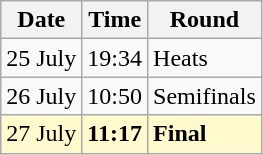<table class="wikitable">
<tr>
<th>Date</th>
<th>Time</th>
<th>Round</th>
</tr>
<tr>
<td>25 July</td>
<td>19:34</td>
<td>Heats</td>
</tr>
<tr>
<td>26 July</td>
<td>10:50</td>
<td>Semifinals</td>
</tr>
<tr style=background:lemonchiffon>
<td>27 July</td>
<td><strong>11:17</strong></td>
<td><strong>Final</strong></td>
</tr>
</table>
